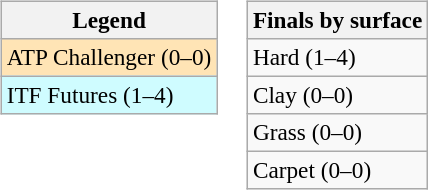<table>
<tr valign=top>
<td><br><table class=wikitable style=font-size:97%>
<tr>
<th>Legend</th>
</tr>
<tr bgcolor=moccasin>
<td>ATP Challenger (0–0)</td>
</tr>
<tr bgcolor=cffcff>
<td>ITF Futures (1–4)</td>
</tr>
</table>
</td>
<td><br><table class=wikitable style=font-size:97%>
<tr>
<th>Finals by surface</th>
</tr>
<tr>
<td>Hard (1–4)</td>
</tr>
<tr>
<td>Clay (0–0)</td>
</tr>
<tr>
<td>Grass (0–0)</td>
</tr>
<tr>
<td>Carpet (0–0)</td>
</tr>
</table>
</td>
</tr>
</table>
